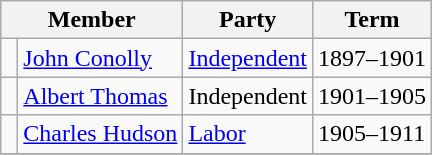<table class="wikitable">
<tr>
<th colspan="2">Member</th>
<th>Party</th>
<th>Term</th>
</tr>
<tr>
<td> </td>
<td><a href='#'>John Conolly</a></td>
<td><a href='#'>Independent</a></td>
<td>1897–1901</td>
</tr>
<tr>
<td> </td>
<td><a href='#'>Albert Thomas</a></td>
<td>Independent</td>
<td>1901–1905</td>
</tr>
<tr>
<td> </td>
<td><a href='#'>Charles Hudson</a></td>
<td><a href='#'>Labor</a></td>
<td>1905–1911</td>
</tr>
<tr>
</tr>
</table>
